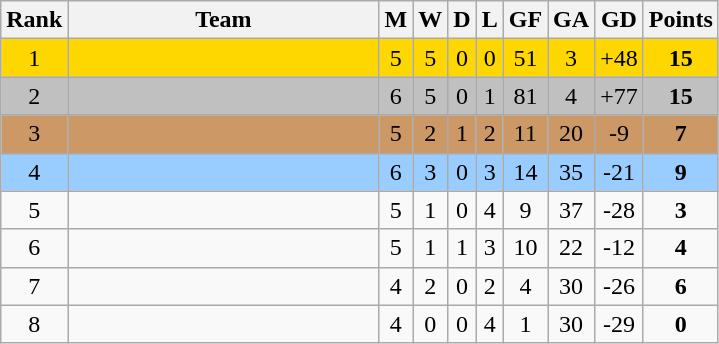<table class="wikitable sortable" style="text-align:center">
<tr>
<th>Rank</th>
<th width=200>Team</th>
<th>M</th>
<th>W</th>
<th>D</th>
<th>L</th>
<th>GF</th>
<th>GA</th>
<th>GD</th>
<th>Points</th>
</tr>
<tr bgcolor=gold>
<td>1</td>
<td align=left></td>
<td>5</td>
<td>5</td>
<td>0</td>
<td>0</td>
<td>51</td>
<td>3</td>
<td>+48</td>
<td><strong>15</strong></td>
</tr>
<tr bgcolor=silver>
<td>2</td>
<td align=left></td>
<td>6</td>
<td>5</td>
<td>0</td>
<td>1</td>
<td>81</td>
<td>4</td>
<td>+77</td>
<td><strong>15</strong></td>
</tr>
<tr bgcolor=#cc9966>
<td>3</td>
<td align=left></td>
<td>5</td>
<td>2</td>
<td>1</td>
<td>2</td>
<td>11</td>
<td>20</td>
<td>-9</td>
<td><strong>7</strong></td>
</tr>
<tr bgcolor=#9acdff>
<td>4</td>
<td align=left></td>
<td>6</td>
<td>3</td>
<td>0</td>
<td>3</td>
<td>14</td>
<td>35</td>
<td>-21</td>
<td><strong>9</strong></td>
</tr>
<tr>
<td>5</td>
<td align=left></td>
<td>5</td>
<td>1</td>
<td>0</td>
<td>4</td>
<td>9</td>
<td>37</td>
<td>-28</td>
<td><strong>3</strong></td>
</tr>
<tr>
<td>6</td>
<td align=left></td>
<td>5</td>
<td>1</td>
<td>1</td>
<td>3</td>
<td>10</td>
<td>22</td>
<td>-12</td>
<td><strong>4</strong></td>
</tr>
<tr>
<td>7</td>
<td align=left></td>
<td>4</td>
<td>2</td>
<td>0</td>
<td>2</td>
<td>4</td>
<td>30</td>
<td>-26</td>
<td><strong>6</strong></td>
</tr>
<tr>
<td>8</td>
<td align=left></td>
<td>4</td>
<td>0</td>
<td>0</td>
<td>4</td>
<td>1</td>
<td>30</td>
<td>-29</td>
<td><strong>0</strong></td>
</tr>
</table>
